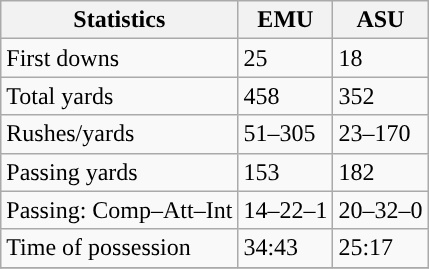<table class="wikitable" style="float: left;">
<tr>
<th>Statistics</th>
<th>EMU</th>
<th>ASU</th>
</tr>
<tr>
<td>First downs</td>
<td>25</td>
<td>18</td>
</tr>
<tr>
<td>Total yards</td>
<td>458</td>
<td>352</td>
</tr>
<tr>
<td>Rushes/yards</td>
<td>51–305</td>
<td>23–170</td>
</tr>
<tr>
<td>Passing yards</td>
<td>153</td>
<td>182</td>
</tr>
<tr>
<td>Passing: Comp–Att–Int</td>
<td>14–22–1</td>
<td>20–32–0</td>
</tr>
<tr>
<td>Time of possession</td>
<td>34:43</td>
<td>25:17</td>
</tr>
<tr>
</tr>
</table>
